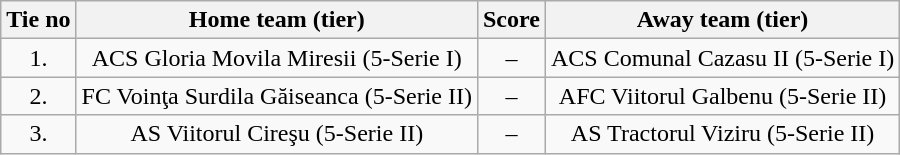<table class="wikitable" style="text-align: center">
<tr>
<th>Tie no</th>
<th>Home team (tier)</th>
<th>Score</th>
<th>Away team (tier)</th>
</tr>
<tr>
<td>1.</td>
<td>ACS Gloria Movila Miresii (5-Serie I)</td>
<td>–</td>
<td>ACS Comunal Cazasu II (5-Serie I)</td>
</tr>
<tr>
<td>2.</td>
<td>FC Voinţa Surdila Găiseanca (5-Serie II)</td>
<td>–</td>
<td>AFC Viitorul Galbenu (5-Serie II)</td>
</tr>
<tr>
<td>3.</td>
<td>AS Viitorul Cireşu (5-Serie II)</td>
<td>–</td>
<td>AS Tractorul Viziru (5-Serie II)</td>
</tr>
</table>
